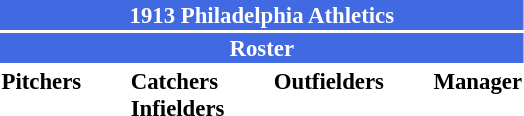<table class="toccolours" style="font-size: 95%;">
<tr>
<th colspan="10" style="background-color: #4169e1; color: white; text-align: center;">1913 Philadelphia Athletics</th>
</tr>
<tr>
<td colspan="10" style="background-color: #4169e1; color: white; text-align: center;"><strong>Roster</strong></td>
</tr>
<tr>
<td valign="top"><strong>Pitchers</strong><br>












</td>
<td width="25px"></td>
<td valign="top"><strong>Catchers</strong><br>




<strong>Infielders</strong>









</td>
<td width="25px"></td>
<td valign="top"><strong>Outfielders</strong><br>





</td>
<td width="25px"></td>
<td valign="top"><strong>Manager</strong><br></td>
</tr>
</table>
